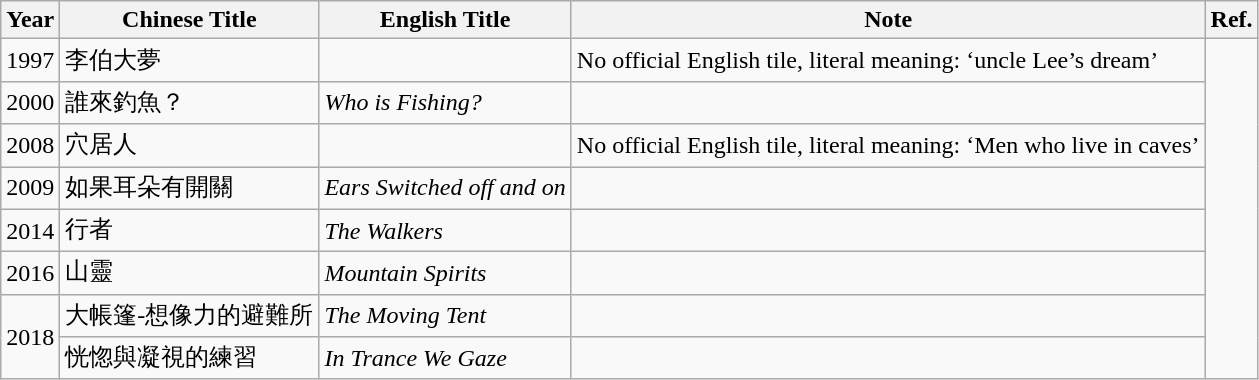<table class="wikitable">
<tr>
<th>Year</th>
<th>Chinese Title</th>
<th>English Title</th>
<th>Note</th>
<th>Ref.</th>
</tr>
<tr>
<td>1997</td>
<td>李伯大夢</td>
<td></td>
<td>No official English tile, literal meaning: ‘uncle Lee’s dream’</td>
<td rowspan="8"></td>
</tr>
<tr>
<td>2000</td>
<td>誰來釣魚？</td>
<td><em>Who is Fishing?</em></td>
<td></td>
</tr>
<tr>
<td>2008</td>
<td>穴居人</td>
<td></td>
<td>No official English tile, literal meaning: ‘Men who live in caves’</td>
</tr>
<tr>
<td>2009</td>
<td>如果耳朵有開關</td>
<td><em>Ears Switched off and on</em></td>
<td></td>
</tr>
<tr>
<td>2014</td>
<td>行者</td>
<td><em>The Walkers</em></td>
<td></td>
</tr>
<tr>
<td>2016</td>
<td>山靈</td>
<td><em>Mountain Spirits</em></td>
<td></td>
</tr>
<tr>
<td rowspan="2">2018</td>
<td>大帳篷-想像力的避難所</td>
<td><em>The Moving Tent</em></td>
<td></td>
</tr>
<tr>
<td>恍惚與凝視的練習</td>
<td><em>In Trance We Gaze</em></td>
<td></td>
</tr>
</table>
